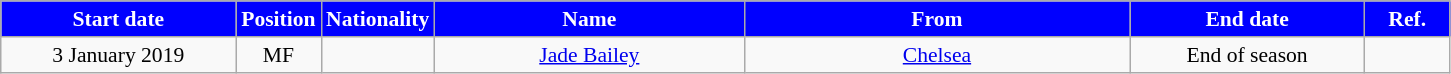<table class="wikitable" style="text-align:center; font-size:90%; ">
<tr>
<th style="background:#00f; color:white; width:150px;">Start date</th>
<th style="background:#00f; color:white; width:50px;">Position</th>
<th style="background:#00f; color:white; width:50px;">Nationality</th>
<th style="background:#00f; color:white; width:200px;">Name</th>
<th style="background:#00f; color:white; width:250px;">From</th>
<th style="background:#00f; color:white; width:150px;">End date</th>
<th style="background:#00f; color:white; width:50px;">Ref.</th>
</tr>
<tr>
<td>3 January 2019</td>
<td>MF</td>
<td></td>
<td><a href='#'>Jade Bailey</a></td>
<td><a href='#'>Chelsea</a></td>
<td>End of season</td>
<td></td>
</tr>
</table>
